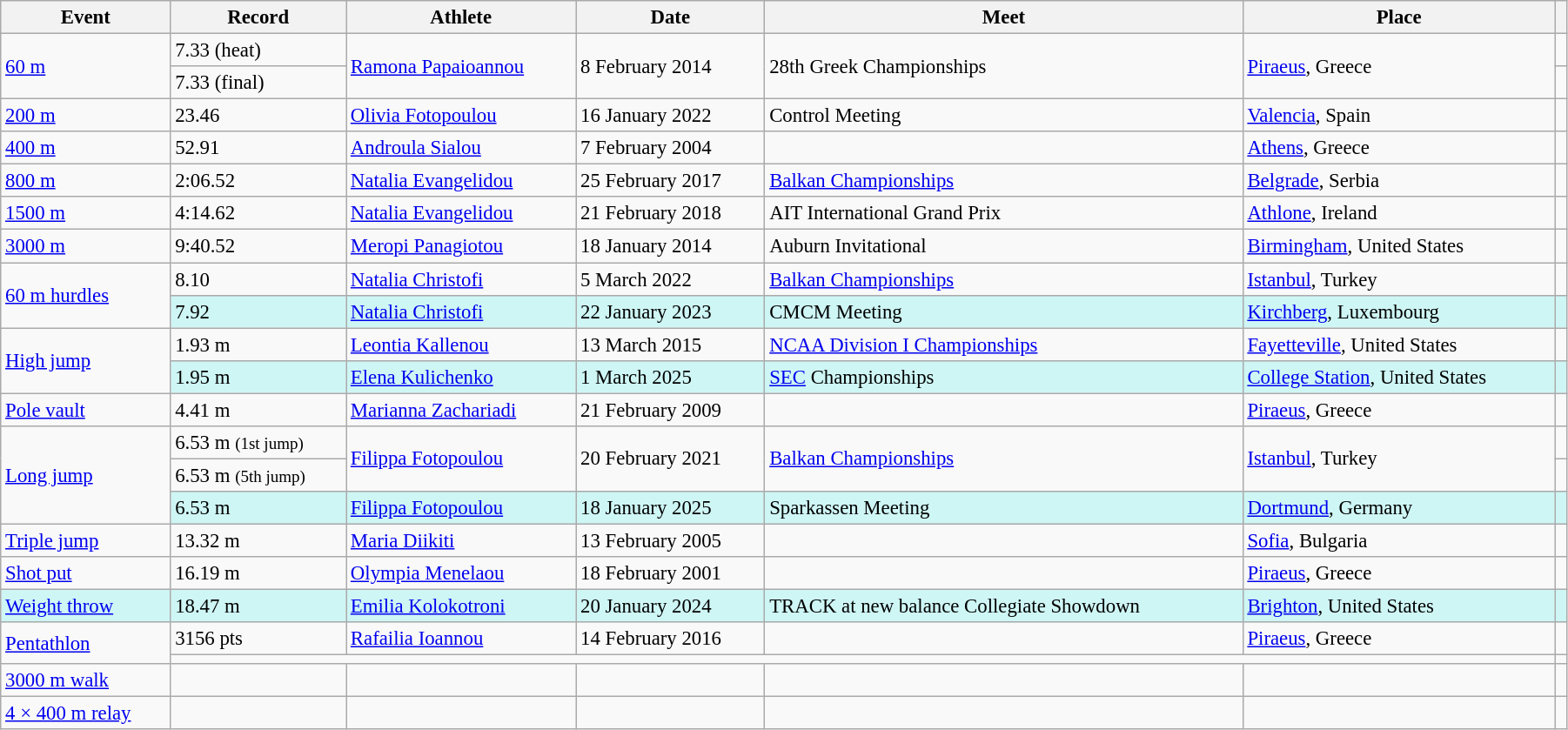<table class="wikitable" style="font-size:95%; width: 95%;">
<tr>
<th>Event</th>
<th>Record</th>
<th>Athlete</th>
<th>Date</th>
<th>Meet</th>
<th>Place</th>
<th></th>
</tr>
<tr>
<td rowspan=2><a href='#'>60 m</a></td>
<td>7.33 (heat)</td>
<td rowspan=2><a href='#'>Ramona Papaioannou</a></td>
<td rowspan=2>8 February 2014</td>
<td rowspan=2>28th Greek Championships</td>
<td rowspan=2><a href='#'>Piraeus</a>, Greece</td>
<td></td>
</tr>
<tr>
<td>7.33 (final)</td>
<td></td>
</tr>
<tr>
<td><a href='#'>200 m</a></td>
<td>23.46</td>
<td><a href='#'>Olivia Fotopoulou</a></td>
<td>16 January 2022</td>
<td>Control Meeting</td>
<td><a href='#'>Valencia</a>, Spain</td>
<td></td>
</tr>
<tr>
<td><a href='#'>400 m</a></td>
<td>52.91</td>
<td><a href='#'>Androula Sialou</a></td>
<td>7 February 2004</td>
<td></td>
<td><a href='#'>Athens</a>, Greece</td>
<td></td>
</tr>
<tr>
<td><a href='#'>800 m</a></td>
<td>2:06.52</td>
<td><a href='#'>Natalia Evangelidou</a></td>
<td>25 February 2017</td>
<td><a href='#'>Balkan Championships</a></td>
<td><a href='#'>Belgrade</a>, Serbia</td>
<td></td>
</tr>
<tr>
<td><a href='#'>1500 m</a></td>
<td>4:14.62</td>
<td><a href='#'>Natalia Evangelidou</a></td>
<td>21 February 2018</td>
<td>AIT International Grand Prix</td>
<td><a href='#'>Athlone</a>, Ireland</td>
<td></td>
</tr>
<tr>
<td><a href='#'>3000 m</a></td>
<td>9:40.52</td>
<td><a href='#'>Meropi Panagiotou</a></td>
<td>18 January 2014</td>
<td>Auburn Invitational</td>
<td><a href='#'>Birmingham</a>, United States</td>
<td></td>
</tr>
<tr>
<td rowspan=2><a href='#'>60 m hurdles</a></td>
<td>8.10</td>
<td><a href='#'>Natalia Christofi</a></td>
<td>5 March 2022</td>
<td><a href='#'>Balkan Championships</a></td>
<td><a href='#'>Istanbul</a>, Turkey</td>
<td></td>
</tr>
<tr bgcolor=#CEF6F5>
<td>7.92</td>
<td><a href='#'>Natalia Christofi</a></td>
<td>22 January 2023</td>
<td>CMCM Meeting</td>
<td><a href='#'>Kirchberg</a>, Luxembourg</td>
<td></td>
</tr>
<tr>
<td rowspan=2><a href='#'>High jump</a></td>
<td>1.93 m</td>
<td><a href='#'>Leontia Kallenou</a></td>
<td>13 March 2015</td>
<td><a href='#'>NCAA Division I Championships</a></td>
<td><a href='#'>Fayetteville</a>, United States</td>
<td></td>
</tr>
<tr bgcolor=#CEF6F5>
<td>1.95 m</td>
<td><a href='#'>Elena Kulichenko</a></td>
<td>1 March 2025</td>
<td><a href='#'>SEC</a> Championships</td>
<td><a href='#'>College Station</a>, United States</td>
<td></td>
</tr>
<tr>
<td><a href='#'>Pole vault</a></td>
<td>4.41 m</td>
<td><a href='#'>Marianna Zachariadi</a></td>
<td>21 February 2009</td>
<td></td>
<td><a href='#'>Piraeus</a>, Greece</td>
<td></td>
</tr>
<tr>
<td rowspan=3><a href='#'>Long jump</a></td>
<td>6.53 m <small>(1st jump)</small></td>
<td rowspan=2><a href='#'>Filippa Fotopoulou</a></td>
<td rowspan=2>20 February 2021</td>
<td rowspan=2><a href='#'>Balkan Championships</a></td>
<td rowspan=2><a href='#'>Istanbul</a>, Turkey</td>
<td></td>
</tr>
<tr>
<td>6.53 m <small>(5th jump)</small></td>
<td></td>
</tr>
<tr bgcolor=#CEF6F5>
<td>6.53 m</td>
<td><a href='#'>Filippa Fotopoulou</a></td>
<td>18 January 2025</td>
<td>Sparkassen Meeting</td>
<td><a href='#'>Dortmund</a>, Germany</td>
<td></td>
</tr>
<tr>
<td><a href='#'>Triple jump</a></td>
<td>13.32 m</td>
<td><a href='#'>Maria Diikiti</a></td>
<td>13 February 2005</td>
<td></td>
<td><a href='#'>Sofia</a>, Bulgaria</td>
<td></td>
</tr>
<tr>
<td><a href='#'>Shot put</a></td>
<td>16.19 m</td>
<td><a href='#'>Olympia Menelaou</a></td>
<td>18 February 2001</td>
<td></td>
<td><a href='#'>Piraeus</a>, Greece</td>
<td></td>
</tr>
<tr bgcolor=#CEF6F5>
<td><a href='#'>Weight throw</a></td>
<td>18.47 m</td>
<td><a href='#'>Emilia Kolokotroni</a></td>
<td>20 January 2024</td>
<td>TRACK at new balance Collegiate Showdown</td>
<td><a href='#'>Brighton</a>, United States</td>
<td></td>
</tr>
<tr>
<td rowspan=2><a href='#'>Pentathlon</a></td>
<td>3156 pts</td>
<td><a href='#'>Rafailia Ioannou</a></td>
<td>14 February 2016</td>
<td></td>
<td><a href='#'>Piraeus</a>, Greece</td>
<td></td>
</tr>
<tr>
<td colspan=5></td>
<td></td>
</tr>
<tr>
<td><a href='#'>3000 m walk</a></td>
<td></td>
<td></td>
<td></td>
<td></td>
<td></td>
<td></td>
</tr>
<tr>
<td><a href='#'>4 × 400 m relay</a></td>
<td></td>
<td></td>
<td></td>
<td></td>
<td></td>
<td></td>
</tr>
</table>
